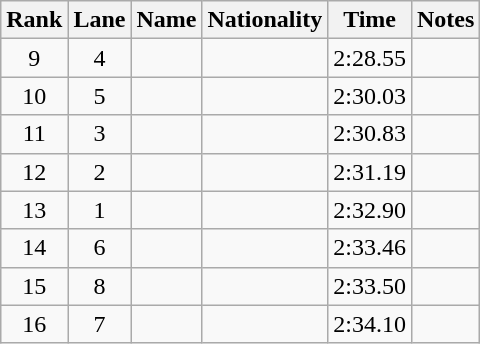<table class="wikitable sortable" style="text-align:center">
<tr>
<th>Rank</th>
<th>Lane</th>
<th>Name</th>
<th>Nationality</th>
<th>Time</th>
<th>Notes</th>
</tr>
<tr>
<td>9</td>
<td>4</td>
<td align="left"></td>
<td align="left"></td>
<td>2:28.55</td>
<td></td>
</tr>
<tr>
<td>10</td>
<td>5</td>
<td align="left"></td>
<td align="left"></td>
<td>2:30.03</td>
<td></td>
</tr>
<tr>
<td>11</td>
<td>3</td>
<td align="left"></td>
<td align="left"></td>
<td>2:30.83</td>
<td></td>
</tr>
<tr>
<td>12</td>
<td>2</td>
<td align="left"></td>
<td align="left"></td>
<td>2:31.19</td>
<td></td>
</tr>
<tr>
<td>13</td>
<td>1</td>
<td align="left"></td>
<td align="left"></td>
<td>2:32.90</td>
<td></td>
</tr>
<tr>
<td>14</td>
<td>6</td>
<td align="left"></td>
<td align="left"></td>
<td>2:33.46</td>
<td></td>
</tr>
<tr>
<td>15</td>
<td>8</td>
<td align="left"></td>
<td align="left"></td>
<td>2:33.50</td>
<td></td>
</tr>
<tr>
<td>16</td>
<td>7</td>
<td align="left"></td>
<td align="left"></td>
<td>2:34.10</td>
<td></td>
</tr>
</table>
